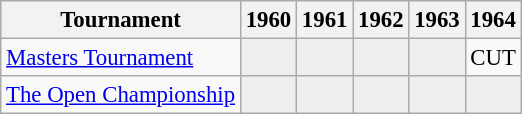<table class="wikitable" style="font-size:95%;text-align:center;">
<tr>
<th>Tournament</th>
<th>1960</th>
<th>1961</th>
<th>1962</th>
<th>1963</th>
<th>1964</th>
</tr>
<tr>
<td align=left><a href='#'>Masters Tournament</a></td>
<td style="background:#eeeeee;"></td>
<td style="background:#eeeeee;"></td>
<td style="background:#eeeeee;"></td>
<td style="background:#eeeeee;"></td>
<td>CUT</td>
</tr>
<tr>
<td align=left><a href='#'>The Open Championship</a></td>
<td style="background:#eeeeee;"></td>
<td style="background:#eeeeee;"></td>
<td style="background:#eeeeee;"></td>
<td style="background:#eeeeee;"></td>
<td style="background:#eeeeee;"></td>
</tr>
</table>
